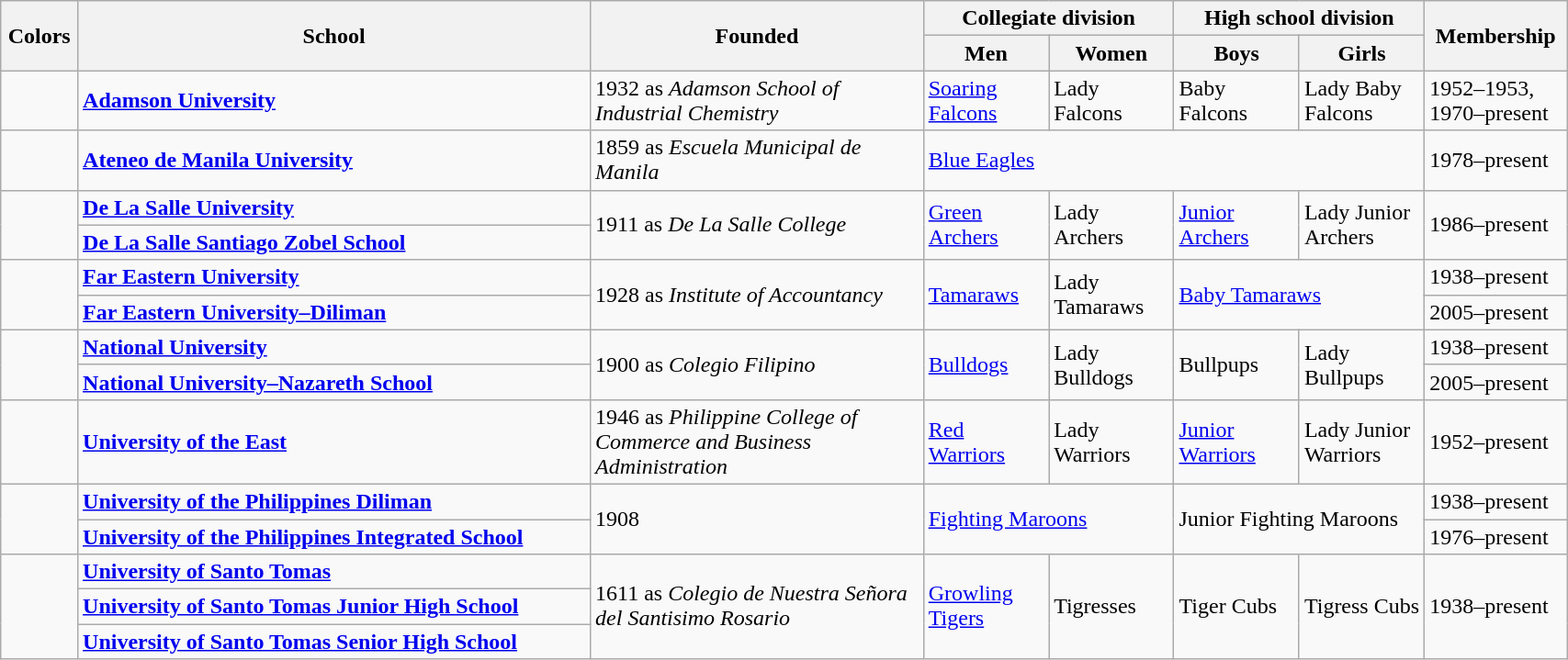<table class="wikitable" style="width:90%;; text-align:left;">
<tr>
<th rowspan="2" style="width:50px;">Colors</th>
<th rowspan="2" style="width:500px;">School</th>
<th rowspan="2" style="width:300px;">Founded</th>
<th colspan="2" style="width:300px;">Collegiate division</th>
<th colspan="2" style="width:300px;">High school division</th>
<th rowspan="2" style="width:100px;">Membership</th>
</tr>
<tr>
<th style="width:8%;">Men</th>
<th style="width:8%;">Women</th>
<th style="width:8%;">Boys</th>
<th style="width:8%;">Girls</th>
</tr>
<tr>
<td></td>
<td><strong><a href='#'>Adamson University</a></strong></td>
<td>1932 as <em>Adamson School of Industrial Chemistry</em></td>
<td><a href='#'>Soaring Falcons</a></td>
<td>Lady Falcons</td>
<td>Baby Falcons</td>
<td>Lady Baby Falcons</td>
<td>1952–1953,<br>1970–present</td>
</tr>
<tr>
<td></td>
<td><strong><a href='#'>Ateneo de Manila University</a></strong></td>
<td>1859 as <em>Escuela Municipal de Manila</em></td>
<td colspan="4"><a href='#'>Blue Eagles</a></td>
<td>1978–present</td>
</tr>
<tr>
<td rowspan=2></td>
<td><strong><a href='#'>De La Salle University</a></strong></td>
<td rowspan=2>1911 as <em>De La Salle College</em></td>
<td rowspan=2><a href='#'>Green Archers</a></td>
<td rowspan="2">Lady Archers</td>
<td rowspan=2><a href='#'>Junior Archers</a></td>
<td rowspan="2">Lady Junior Archers</td>
<td rowspan=2>1986–present</td>
</tr>
<tr>
<td><strong><a href='#'>De La Salle Santiago Zobel School</a></strong></td>
</tr>
<tr>
<td rowspan=2></td>
<td><strong><a href='#'>Far Eastern University</a></strong></td>
<td rowspan=2>1928 as <em>Institute of Accountancy</em></td>
<td rowspan=2><a href='#'>Tamaraws</a></td>
<td rowspan="2">Lady Tamaraws</td>
<td colspan="2" rowspan="2"><a href='#'>Baby Tamaraws</a></td>
<td>1938–present</td>
</tr>
<tr>
<td><strong><a href='#'>Far Eastern University–Diliman</a></strong></td>
<td>2005–present</td>
</tr>
<tr>
<td rowspan=2></td>
<td><strong><a href='#'>National University</a></strong></td>
<td rowspan=2>1900 as <em>Colegio Filipino</em></td>
<td rowspan=2><a href='#'>Bulldogs</a></td>
<td rowspan="2">Lady Bulldogs</td>
<td rowspan=2>Bullpups</td>
<td rowspan="2">Lady Bullpups</td>
<td>1938–present</td>
</tr>
<tr>
<td><a href='#'><strong>National University–Nazareth School</strong></a></td>
<td>2005–present</td>
</tr>
<tr>
<td></td>
<td><strong><a href='#'>University of the East</a></strong></td>
<td>1946 as <em>Philippine College of Commerce and Business Administration</em></td>
<td><a href='#'>Red Warriors</a></td>
<td>Lady Warriors</td>
<td><a href='#'>Junior Warriors</a></td>
<td>Lady Junior Warriors</td>
<td>1952–present</td>
</tr>
<tr>
<td rowspan=2></td>
<td><strong><a href='#'>University of the Philippines Diliman</a></strong></td>
<td rowspan=2>1908</td>
<td colspan="2" rowspan="2"><a href='#'>Fighting Maroons</a></td>
<td colspan="2" rowspan="2">Junior Fighting Maroons</td>
<td>1938–present</td>
</tr>
<tr>
<td><strong><a href='#'>University of the Philippines Integrated School</a></strong></td>
<td>1976–present</td>
</tr>
<tr>
<td rowspan="3"></td>
<td><strong><a href='#'>University of Santo Tomas</a></strong></td>
<td rowspan="3">1611 as <em>Colegio de Nuestra Señora del Santisimo Rosario</em></td>
<td rowspan="3"><a href='#'>Growling Tigers</a></td>
<td rowspan="3">Tigresses</td>
<td rowspan="3">Tiger Cubs</td>
<td rowspan="3">Tigress Cubs</td>
<td rowspan="3">1938–present</td>
</tr>
<tr>
<td><strong><a href='#'>University of Santo Tomas Junior High School</a></strong></td>
</tr>
<tr>
<td><strong><a href='#'>University of Santo Tomas Senior High School</a></strong></td>
</tr>
</table>
